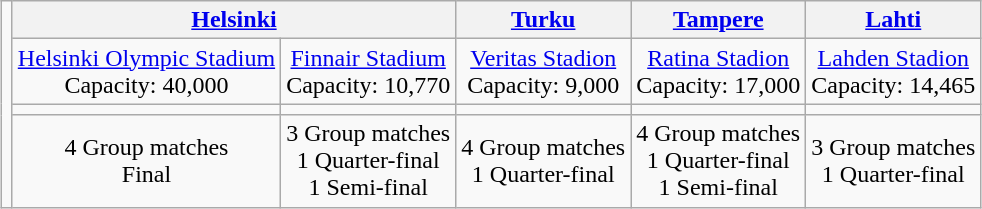<table class="wikitable" style="text-align:center; margin-left:auto; margin-right:auto;">
<tr>
<td rowspan="4"><br><div>








</div></td>
<th colspan="2"><a href='#'>Helsinki</a></th>
<th><a href='#'>Turku</a></th>
<th><a href='#'>Tampere</a></th>
<th><a href='#'>Lahti</a></th>
</tr>
<tr>
<td><a href='#'>Helsinki Olympic Stadium</a><br>Capacity: 40,000</td>
<td><a href='#'>Finnair Stadium</a><br>Capacity: 10,770</td>
<td><a href='#'>Veritas Stadion</a><br>Capacity: 9,000</td>
<td><a href='#'>Ratina Stadion</a><br>Capacity: 17,000</td>
<td><a href='#'>Lahden Stadion</a><br>Capacity: 14,465</td>
</tr>
<tr>
<td></td>
<td></td>
<td></td>
<td></td>
<td></td>
</tr>
<tr>
<td>4 Group matches <br> Final</td>
<td>3 Group matches <br> 1 Quarter-final <br> 1 Semi-final</td>
<td>4 Group matches <br> 1 Quarter-final</td>
<td>4 Group matches <br> 1 Quarter-final <br> 1 Semi-final</td>
<td>3 Group matches <br> 1 Quarter-final</td>
</tr>
</table>
